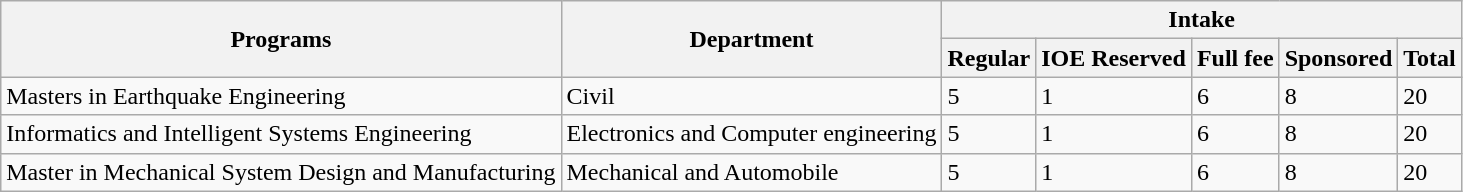<table class="wikitable sortable">
<tr>
<th rowspan="2">Programs</th>
<th rowspan="2">Department</th>
<th colspan="5">Intake</th>
</tr>
<tr>
<th>Regular</th>
<th>IOE Reserved</th>
<th>Full fee</th>
<th>Sponsored</th>
<th>Total</th>
</tr>
<tr>
<td>Masters in Earthquake Engineering</td>
<td>Civil</td>
<td>5</td>
<td>1</td>
<td>6</td>
<td>8</td>
<td>20</td>
</tr>
<tr>
<td>Informatics and Intelligent Systems Engineering</td>
<td>Electronics and Computer engineering</td>
<td>5</td>
<td>1</td>
<td>6</td>
<td>8</td>
<td>20</td>
</tr>
<tr>
<td>Master in Mechanical System Design and Manufacturing</td>
<td>Mechanical and Automobile</td>
<td>5</td>
<td>1</td>
<td>6</td>
<td>8</td>
<td>20</td>
</tr>
</table>
